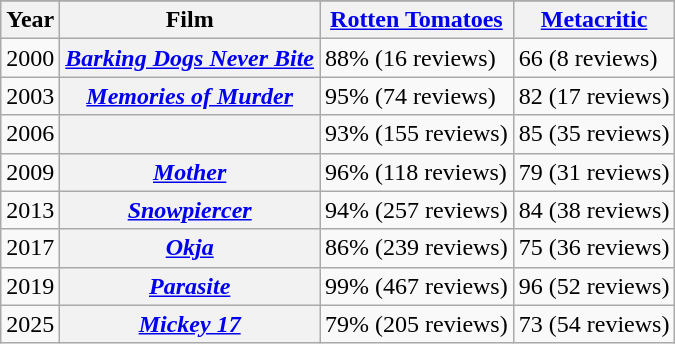<table class="wikitable plainrowheaders sortable">
<tr>
</tr>
<tr>
<th scope=col>Year</th>
<th scope=col>Film</th>
<th scope=col><a href='#'>Rotten Tomatoes</a></th>
<th scope=col><a href='#'>Metacritic</a></th>
</tr>
<tr>
<td>2000</td>
<th scope=row><em><a href='#'>Barking Dogs Never Bite</a></em></th>
<td>88% (16 reviews)</td>
<td>66 (8 reviews)</td>
</tr>
<tr>
<td>2003</td>
<th scope=row><em><a href='#'>Memories of Murder</a></em></th>
<td>95% (74 reviews)</td>
<td>82 (17 reviews)</td>
</tr>
<tr>
<td>2006</td>
<th scope=row></th>
<td>93% (155 reviews)</td>
<td>85 (35 reviews)</td>
</tr>
<tr>
<td>2009</td>
<th scope=row><em><a href='#'>Mother</a></em></th>
<td>96% (118 reviews)</td>
<td>79 (31 reviews)</td>
</tr>
<tr>
<td>2013</td>
<th scope=row><em><a href='#'>Snowpiercer</a></em></th>
<td>94% (257 reviews)</td>
<td>84 (38 reviews)</td>
</tr>
<tr>
<td>2017</td>
<th scope=row><em><a href='#'>Okja</a></em></th>
<td>86% (239 reviews)</td>
<td>75 (36 reviews)</td>
</tr>
<tr>
<td>2019</td>
<th scope=row><em><a href='#'>Parasite</a></em></th>
<td>99% (467 reviews)</td>
<td>96 (52 reviews)</td>
</tr>
<tr>
<td>2025</td>
<th scope=row><em><a href='#'>Mickey 17</a></em></th>
<td>79% (205 reviews)</td>
<td>73 (54 reviews)</td>
</tr>
</table>
